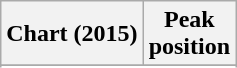<table class="wikitable sortable plainrowheaders" style="text-align:center">
<tr>
<th scope="col">Chart (2015)</th>
<th scope="col">Peak<br>position</th>
</tr>
<tr>
</tr>
<tr>
</tr>
<tr>
</tr>
<tr>
</tr>
<tr>
</tr>
<tr>
</tr>
<tr>
</tr>
</table>
